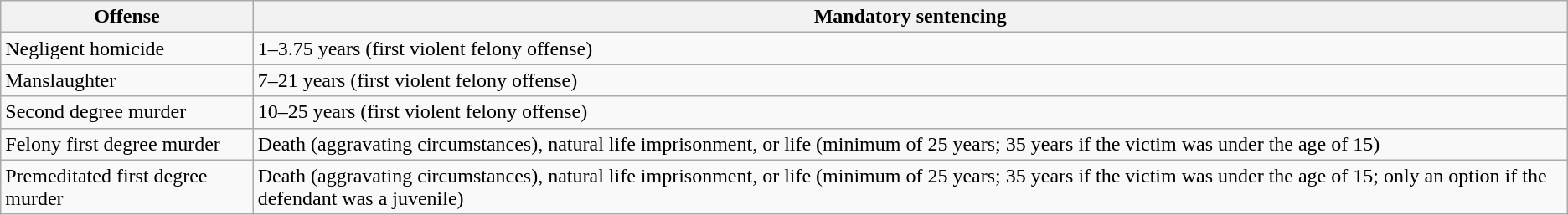<table class="wikitable">
<tr>
<th>Offense</th>
<th>Mandatory sentencing</th>
</tr>
<tr>
<td>Negligent homicide</td>
<td>1–3.75 years (first violent felony offense)</td>
</tr>
<tr>
<td>Manslaughter</td>
<td>7–21 years (first violent felony offense)</td>
</tr>
<tr>
<td>Second degree murder</td>
<td>10–25 years (first violent felony offense)</td>
</tr>
<tr>
<td>Felony first degree murder</td>
<td>Death (aggravating circumstances), natural life imprisonment, or life (minimum of 25 years; 35 years if the victim was under the age of 15)</td>
</tr>
<tr>
<td>Premeditated first degree murder</td>
<td>Death (aggravating circumstances), natural life imprisonment, or life (minimum of 25 years; 35 years if the victim was under the age of 15; only an option if the defendant was a juvenile)</td>
</tr>
</table>
